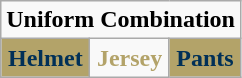<table class="wikitable"  style="display: inline-table;">
<tr>
<td align="center" Colspan="3"><strong>Uniform Combination</strong></td>
</tr>
<tr align="center">
<td style="background:#B3A369; color:#013057"><strong>Helmet</strong></td>
<td style="background:#white; color:#B3A369"><strong>Jersey</strong></td>
<td style="background:#B3A369; color:#013057"><strong>Pants</strong></td>
</tr>
</table>
